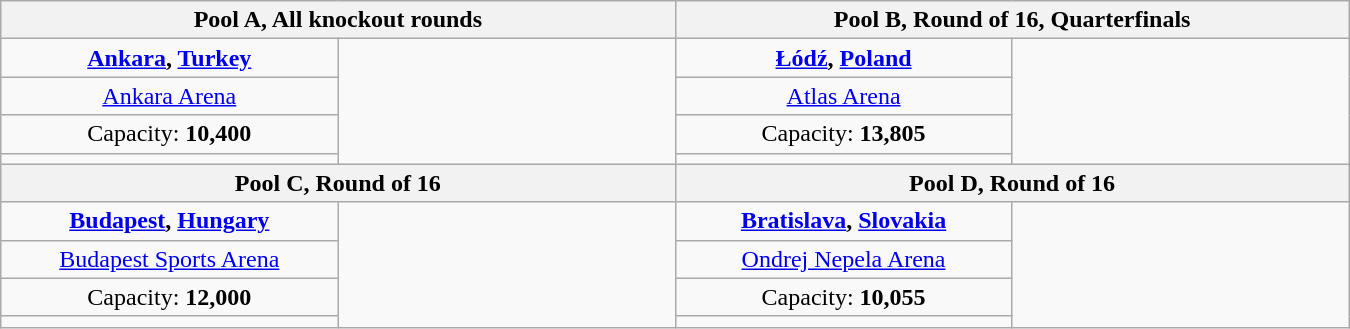<table class="wikitable" style="text-align: center; width: 900px;">
<tr>
<th colspan="2" style="width: 50%;">Pool A, All knockout rounds</th>
<th colspan="2" style="width: 50%;">Pool B, Round of 16, Quarterfinals</th>
</tr>
<tr>
<td><strong> <a href='#'>Ankara</a>, <a href='#'>Turkey</a></strong></td>
<td rowspan="4"></td>
<td><strong> <a href='#'>Łódź</a>, <a href='#'>Poland</a></strong></td>
<td rowspan="4"></td>
</tr>
<tr>
<td><a href='#'>Ankara Arena</a></td>
<td><a href='#'>Atlas Arena</a></td>
</tr>
<tr>
<td>Capacity: <strong>10,400</strong></td>
<td>Capacity: <strong>13,805</strong></td>
</tr>
<tr>
<td></td>
<td></td>
</tr>
<tr>
<th colspan="2" style="width: 50%;">Pool C, Round of 16</th>
<th colspan="2" style="width: 50%;">Pool D, Round of 16</th>
</tr>
<tr>
<td style="width: 25%;"><strong> <a href='#'>Budapest</a>, <a href='#'>Hungary</a></strong></td>
<td rowspan="4" style="width: 25%;"></td>
<td style="width: 25%;"><strong> <a href='#'>Bratislava</a>, <a href='#'>Slovakia</a></strong></td>
<td rowspan="4" style="width: 25%;"></td>
</tr>
<tr>
<td><a href='#'>Budapest Sports Arena</a></td>
<td><a href='#'>Ondrej Nepela Arena</a></td>
</tr>
<tr>
<td>Capacity: <strong>12,000</strong></td>
<td>Capacity: <strong>10,055</strong></td>
</tr>
<tr>
<td></td>
<td></td>
</tr>
</table>
